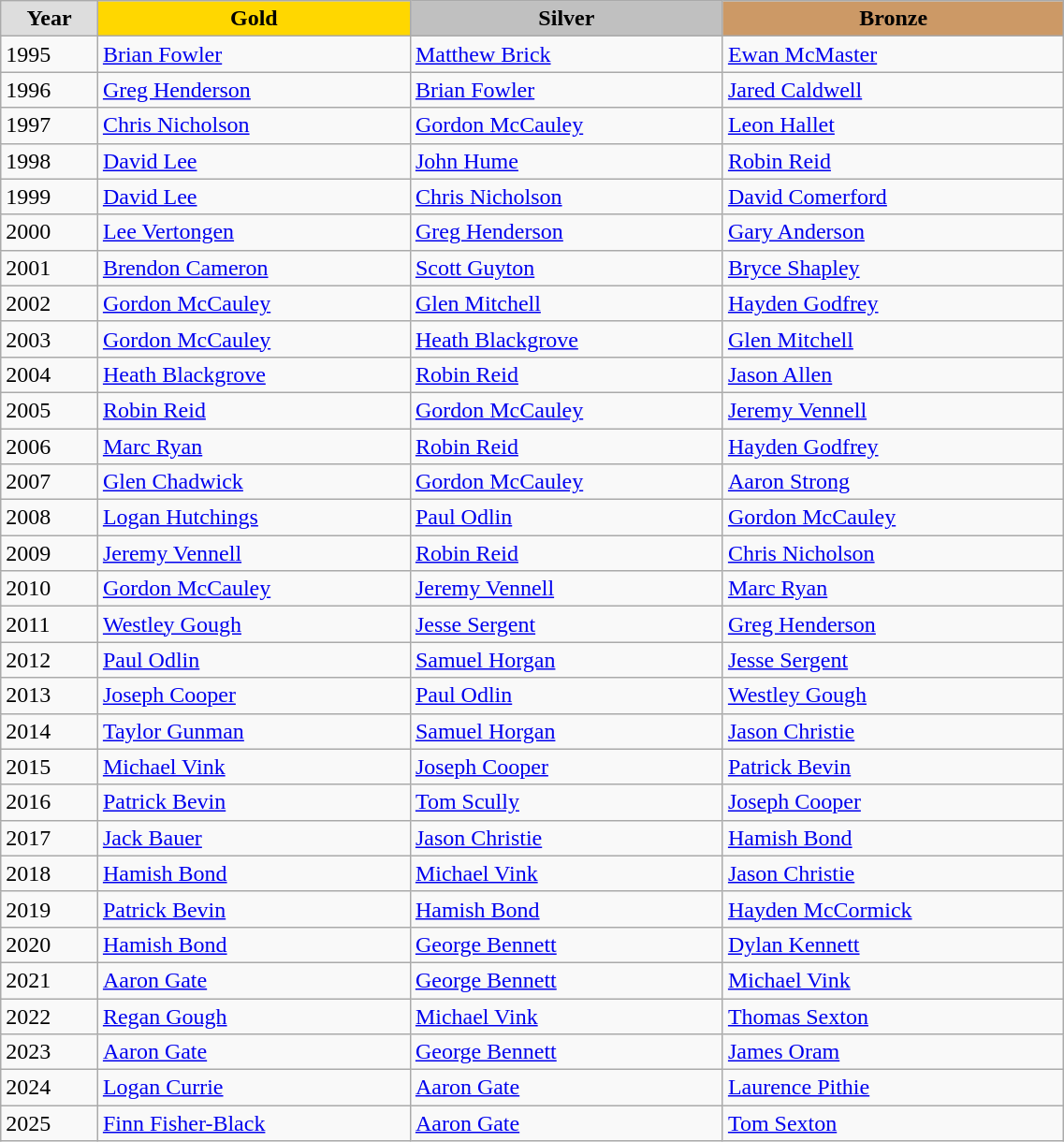<table class="wikitable" style="width: 60%; text-align:left;">
<tr>
<td style="background:#DDDDDD; font-weight:bold; text-align:center;">Year</td>
<td style="background:gold; font-weight:bold; text-align:center;">Gold</td>
<td style="background:silver; font-weight:bold; text-align:center;">Silver</td>
<td style="background:#cc9966; font-weight:bold; text-align:center;">Bronze</td>
</tr>
<tr>
<td>1995</td>
<td><a href='#'>Brian Fowler</a></td>
<td><a href='#'>Matthew Brick</a></td>
<td><a href='#'>Ewan McMaster</a></td>
</tr>
<tr>
<td>1996</td>
<td><a href='#'>Greg Henderson</a></td>
<td><a href='#'>Brian Fowler</a></td>
<td><a href='#'>Jared Caldwell</a></td>
</tr>
<tr>
<td>1997</td>
<td><a href='#'>Chris Nicholson</a></td>
<td><a href='#'>Gordon McCauley</a></td>
<td><a href='#'>Leon Hallet</a></td>
</tr>
<tr>
<td>1998</td>
<td><a href='#'>David Lee</a></td>
<td><a href='#'>John Hume</a></td>
<td><a href='#'>Robin Reid</a></td>
</tr>
<tr>
<td>1999</td>
<td><a href='#'>David Lee</a></td>
<td><a href='#'>Chris Nicholson</a></td>
<td><a href='#'>David Comerford</a></td>
</tr>
<tr>
<td>2000</td>
<td><a href='#'>Lee Vertongen</a></td>
<td><a href='#'>Greg Henderson</a></td>
<td><a href='#'>Gary Anderson</a></td>
</tr>
<tr>
<td>2001</td>
<td><a href='#'>Brendon Cameron</a></td>
<td><a href='#'>Scott Guyton</a></td>
<td><a href='#'>Bryce Shapley</a></td>
</tr>
<tr>
<td>2002</td>
<td><a href='#'>Gordon McCauley</a></td>
<td><a href='#'>Glen Mitchell</a></td>
<td><a href='#'>Hayden Godfrey</a></td>
</tr>
<tr>
<td>2003</td>
<td><a href='#'>Gordon McCauley</a></td>
<td><a href='#'>Heath Blackgrove</a></td>
<td><a href='#'>Glen Mitchell</a></td>
</tr>
<tr>
<td>2004</td>
<td><a href='#'>Heath Blackgrove</a></td>
<td><a href='#'>Robin Reid</a></td>
<td><a href='#'>Jason Allen</a></td>
</tr>
<tr>
<td>2005</td>
<td><a href='#'>Robin Reid</a></td>
<td><a href='#'>Gordon McCauley</a></td>
<td><a href='#'>Jeremy Vennell</a></td>
</tr>
<tr>
<td>2006</td>
<td><a href='#'>Marc Ryan</a></td>
<td><a href='#'>Robin Reid</a></td>
<td><a href='#'>Hayden Godfrey</a></td>
</tr>
<tr>
<td>2007</td>
<td><a href='#'>Glen Chadwick</a></td>
<td><a href='#'>Gordon McCauley</a></td>
<td><a href='#'>Aaron Strong</a></td>
</tr>
<tr>
<td>2008</td>
<td><a href='#'>Logan Hutchings</a></td>
<td><a href='#'>Paul Odlin</a></td>
<td><a href='#'>Gordon McCauley</a></td>
</tr>
<tr>
<td>2009</td>
<td><a href='#'>Jeremy Vennell</a></td>
<td><a href='#'>Robin Reid</a></td>
<td><a href='#'>Chris Nicholson</a></td>
</tr>
<tr>
<td>2010</td>
<td><a href='#'>Gordon McCauley</a></td>
<td><a href='#'>Jeremy Vennell</a></td>
<td><a href='#'>Marc Ryan</a></td>
</tr>
<tr>
<td>2011</td>
<td><a href='#'>Westley Gough</a></td>
<td><a href='#'>Jesse Sergent</a></td>
<td><a href='#'>Greg Henderson</a></td>
</tr>
<tr>
<td>2012</td>
<td><a href='#'>Paul Odlin</a></td>
<td><a href='#'>Samuel Horgan</a></td>
<td><a href='#'>Jesse Sergent</a></td>
</tr>
<tr>
<td>2013</td>
<td><a href='#'>Joseph Cooper</a></td>
<td><a href='#'>Paul Odlin</a></td>
<td><a href='#'>Westley Gough</a></td>
</tr>
<tr>
<td>2014</td>
<td><a href='#'>Taylor Gunman</a></td>
<td><a href='#'>Samuel Horgan</a></td>
<td><a href='#'>Jason Christie</a></td>
</tr>
<tr>
<td>2015</td>
<td><a href='#'>Michael Vink</a></td>
<td><a href='#'>Joseph Cooper</a></td>
<td><a href='#'>Patrick Bevin</a></td>
</tr>
<tr>
<td>2016</td>
<td><a href='#'>Patrick Bevin</a></td>
<td><a href='#'>Tom Scully</a></td>
<td><a href='#'>Joseph Cooper</a></td>
</tr>
<tr>
<td>2017</td>
<td><a href='#'>Jack Bauer</a></td>
<td><a href='#'>Jason Christie</a></td>
<td><a href='#'>Hamish Bond</a></td>
</tr>
<tr>
<td>2018</td>
<td><a href='#'>Hamish Bond</a></td>
<td><a href='#'>Michael Vink</a></td>
<td><a href='#'>Jason Christie</a></td>
</tr>
<tr>
<td>2019</td>
<td><a href='#'>Patrick Bevin</a></td>
<td><a href='#'>Hamish Bond</a></td>
<td><a href='#'>Hayden McCormick</a></td>
</tr>
<tr>
<td>2020</td>
<td><a href='#'>Hamish Bond</a></td>
<td><a href='#'>George Bennett</a></td>
<td><a href='#'>Dylan Kennett</a></td>
</tr>
<tr>
<td>2021</td>
<td><a href='#'>Aaron Gate</a></td>
<td><a href='#'>George Bennett</a></td>
<td><a href='#'>Michael Vink</a></td>
</tr>
<tr>
<td>2022</td>
<td><a href='#'>Regan Gough</a></td>
<td><a href='#'>Michael Vink</a></td>
<td><a href='#'>Thomas Sexton</a></td>
</tr>
<tr>
<td>2023</td>
<td><a href='#'>Aaron Gate</a></td>
<td><a href='#'>George Bennett</a></td>
<td><a href='#'>James Oram</a></td>
</tr>
<tr>
<td>2024</td>
<td><a href='#'>Logan Currie</a></td>
<td><a href='#'>Aaron Gate</a></td>
<td><a href='#'>Laurence Pithie</a></td>
</tr>
<tr>
<td>2025</td>
<td><a href='#'>Finn Fisher-Black</a></td>
<td><a href='#'>Aaron Gate</a></td>
<td><a href='#'>Tom Sexton</a></td>
</tr>
</table>
